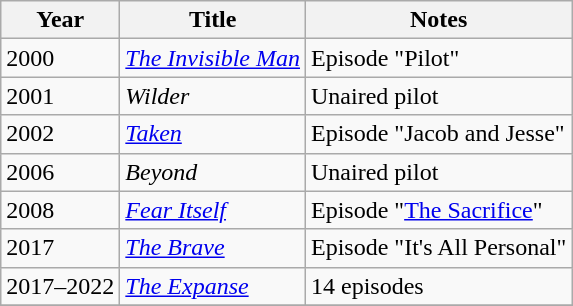<table class="wikitable">
<tr>
<th>Year</th>
<th>Title</th>
<th>Notes</th>
</tr>
<tr>
<td>2000</td>
<td><em><a href='#'>The Invisible Man</a></em></td>
<td>Episode "Pilot"</td>
</tr>
<tr>
<td>2001</td>
<td><em>Wilder</em></td>
<td>Unaired pilot</td>
</tr>
<tr>
<td>2002</td>
<td><em><a href='#'>Taken</a></em></td>
<td>Episode "Jacob and Jesse"</td>
</tr>
<tr>
<td>2006</td>
<td><em>Beyond</em></td>
<td>Unaired pilot</td>
</tr>
<tr>
<td>2008</td>
<td><em><a href='#'>Fear Itself</a></em></td>
<td>Episode "<a href='#'>The Sacrifice</a>"</td>
</tr>
<tr>
<td>2017</td>
<td><em><a href='#'>The Brave</a></em></td>
<td>Episode "It's All Personal"</td>
</tr>
<tr>
<td>2017–2022</td>
<td><em><a href='#'>The Expanse</a></em></td>
<td>14 episodes</td>
</tr>
<tr>
</tr>
</table>
